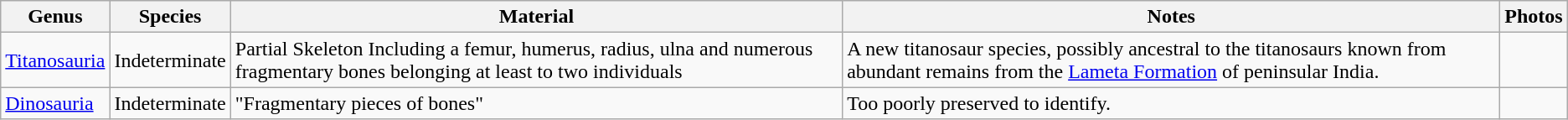<table class="wikitable" align="center">
<tr>
<th>Genus</th>
<th>Species</th>
<th>Material</th>
<th>Notes</th>
<th>Photos</th>
</tr>
<tr>
<td><a href='#'>Titanosauria</a></td>
<td>Indeterminate</td>
<td>Partial Skeleton Including a femur, humerus, radius, ulna and numerous fragmentary bones belonging at least to two individuals</td>
<td>A new titanosaur species, possibly ancestral to the titanosaurs known from abundant remains from the <a href='#'>Lameta Formation</a> of peninsular India.</td>
<td></td>
</tr>
<tr>
<td><a href='#'>Dinosauria</a></td>
<td>Indeterminate</td>
<td>"Fragmentary pieces of bones"</td>
<td>Too poorly preserved to identify.</td>
<td></td>
</tr>
</table>
